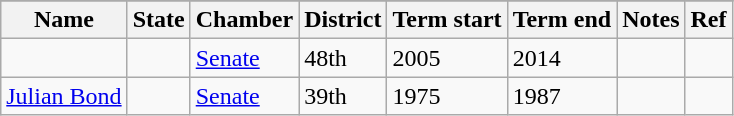<table class="wikitable sortable">
<tr>
</tr>
<tr>
<th>Name</th>
<th>State</th>
<th>Chamber</th>
<th>District</th>
<th>Term start</th>
<th>Term end</th>
<th>Notes</th>
<th>Ref</th>
</tr>
<tr>
<td></td>
<td></td>
<td><a href='#'>Senate</a></td>
<td>48th</td>
<td>2005</td>
<td>2014</td>
<td></td>
<td></td>
</tr>
<tr>
<td><a href='#'>Julian Bond</a></td>
<td></td>
<td><a href='#'>Senate</a></td>
<td>39th</td>
<td>1975</td>
<td>1987</td>
<td></td>
<td></td>
</tr>
</table>
